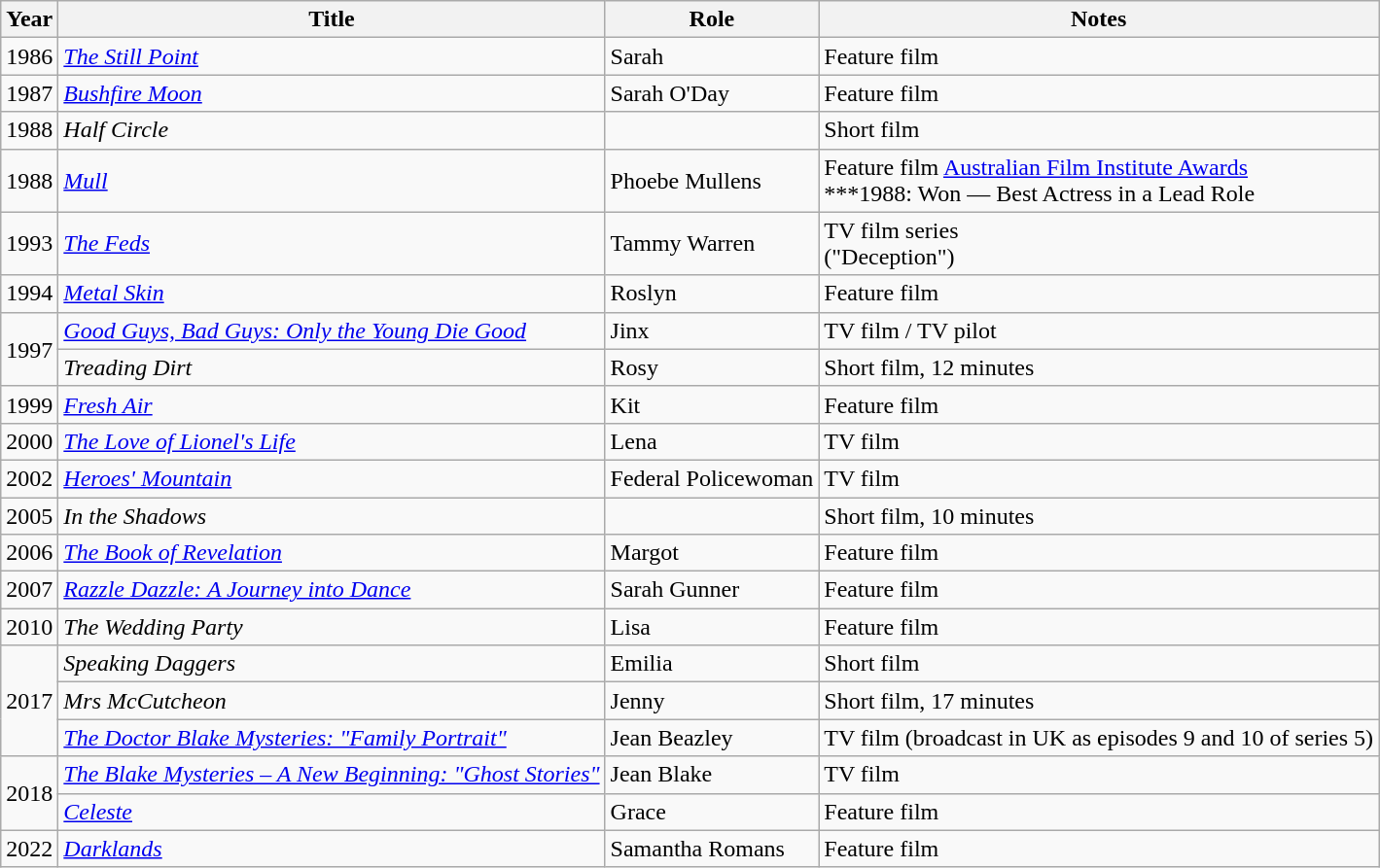<table class="wikitable plainrowheaders sortable">
<tr>
<th>Year</th>
<th>Title</th>
<th>Role</th>
<th>Notes</th>
</tr>
<tr>
<td>1986</td>
<td><em><a href='#'>The Still Point</a></em></td>
<td>Sarah</td>
<td>Feature film</td>
</tr>
<tr>
<td>1987</td>
<td><em><a href='#'>Bushfire Moon</a></em></td>
<td>Sarah O'Day</td>
<td>Feature film</td>
</tr>
<tr>
<td>1988</td>
<td><em>Half Circle</em></td>
<td></td>
<td>Short film</td>
</tr>
<tr>
<td>1988</td>
<td><em><a href='#'>Mull</a></em></td>
<td>Phoebe Mullens</td>
<td>Feature film <a href='#'>Australian Film Institute Awards</a>  <br>***1988: Won — Best Actress in a Lead Role</td>
</tr>
<tr>
<td>1993</td>
<td><em><a href='#'>The Feds</a></em></td>
<td>Tammy Warren</td>
<td>TV film series<br>("Deception")<br></td>
</tr>
<tr>
<td>1994</td>
<td><em><a href='#'>Metal Skin</a></em></td>
<td>Roslyn</td>
<td>Feature film</td>
</tr>
<tr>
<td rowspan=2>1997</td>
<td><em><a href='#'>Good Guys, Bad Guys: Only the Young Die Good</a></em></td>
<td>Jinx</td>
<td>TV film / TV pilot</td>
</tr>
<tr>
<td><em>Treading Dirt</em></td>
<td>Rosy</td>
<td>Short film, 12 minutes</td>
</tr>
<tr>
<td>1999</td>
<td><em><a href='#'>Fresh Air</a></em></td>
<td>Kit</td>
<td>Feature film</td>
</tr>
<tr>
<td>2000</td>
<td><em><a href='#'>The Love of Lionel's Life</a></em></td>
<td>Lena</td>
<td>TV film</td>
</tr>
<tr>
<td>2002</td>
<td><em><a href='#'>Heroes' Mountain</a></em></td>
<td>Federal Policewoman</td>
<td>TV film</td>
</tr>
<tr>
<td>2005</td>
<td><em>In the Shadows</em></td>
<td></td>
<td>Short film, 10 minutes</td>
</tr>
<tr>
<td>2006</td>
<td><em><a href='#'>The Book of Revelation</a></em></td>
<td>Margot</td>
<td>Feature film</td>
</tr>
<tr>
<td>2007</td>
<td><em><a href='#'>Razzle Dazzle: A Journey into Dance</a></em></td>
<td>Sarah Gunner</td>
<td>Feature film</td>
</tr>
<tr>
<td>2010</td>
<td><em>The Wedding Party</em></td>
<td>Lisa</td>
<td>Feature film</td>
</tr>
<tr>
<td rowspan=3>2017</td>
<td><em>Speaking Daggers</em></td>
<td>Emilia</td>
<td>Short film</td>
</tr>
<tr>
<td><em>Mrs McCutcheon</em></td>
<td>Jenny</td>
<td>Short film, 17 minutes</td>
</tr>
<tr>
<td><em><a href='#'>The Doctor Blake Mysteries: "Family Portrait"</a></em></td>
<td>Jean Beazley</td>
<td>TV film (broadcast in UK as episodes 9 and 10 of series 5)</td>
</tr>
<tr>
<td rowspan=2>2018</td>
<td><em><a href='#'>The Blake Mysteries – A New Beginning: "Ghost Stories"</a></em></td>
<td>Jean Blake</td>
<td>TV film</td>
</tr>
<tr>
<td><em><a href='#'>Celeste</a></em></td>
<td>Grace</td>
<td>Feature film</td>
</tr>
<tr>
<td>2022</td>
<td><em><a href='#'>Darklands</a></em></td>
<td>Samantha Romans</td>
<td>Feature film</td>
</tr>
</table>
